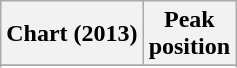<table class="wikitable sortable">
<tr>
<th>Chart (2013)</th>
<th>Peak<br>position</th>
</tr>
<tr>
</tr>
<tr>
</tr>
</table>
